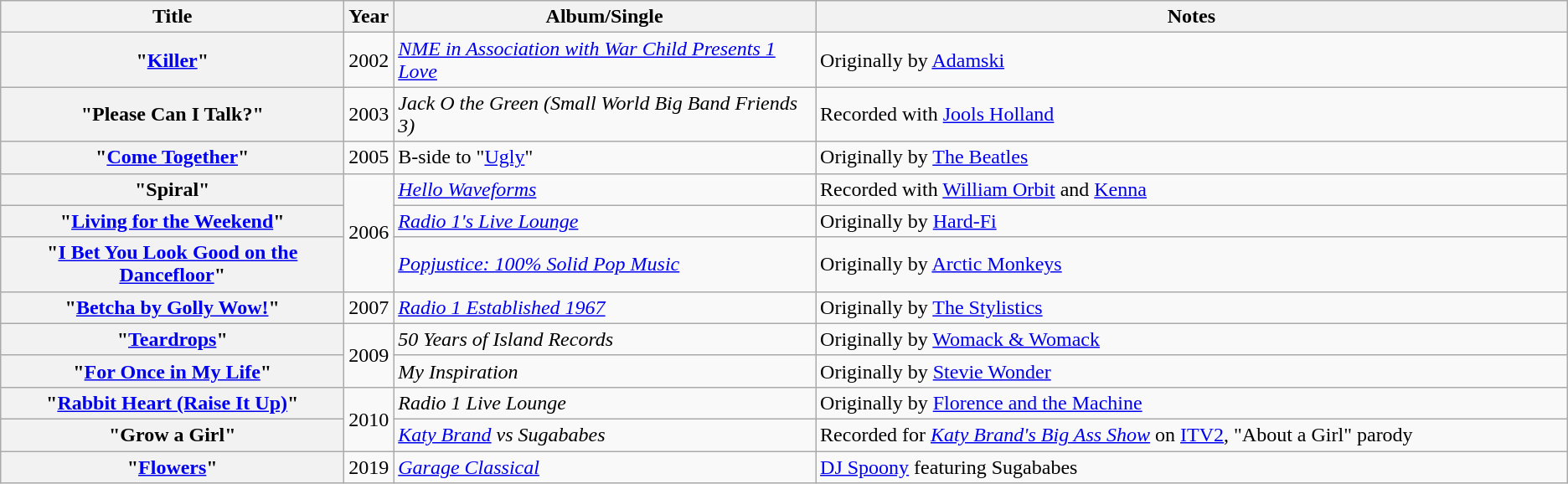<table class="wikitable plainrowheaders">
<tr>
<th style="width:320px;">Title</th>
<th>Year</th>
<th style="width:400px;">Album/Single</th>
<th style="width:750px;">Notes</th>
</tr>
<tr>
<th scope="row">"<a href='#'>Killer</a>"</th>
<td>2002</td>
<td><em><a href='#'>NME in Association with War Child Presents 1 Love</a></em></td>
<td>Originally by <a href='#'>Adamski</a></td>
</tr>
<tr>
<th scope="row">"Please Can I Talk?"</th>
<td>2003</td>
<td><em>Jack O the Green (Small World Big Band Friends 3)</em></td>
<td>Recorded with <a href='#'>Jools Holland</a></td>
</tr>
<tr>
<th scope="row">"<a href='#'>Come Together</a>"</th>
<td>2005</td>
<td>B-side to "<a href='#'>Ugly</a>"</td>
<td>Originally by <a href='#'>The Beatles</a></td>
</tr>
<tr>
<th scope="row">"Spiral"</th>
<td rowspan="3">2006</td>
<td><em><a href='#'>Hello Waveforms</a></em></td>
<td>Recorded with <a href='#'>William Orbit</a> and <a href='#'>Kenna</a></td>
</tr>
<tr>
<th scope="row">"<a href='#'>Living for the Weekend</a>"</th>
<td><em><a href='#'>Radio 1's Live Lounge</a></em></td>
<td>Originally by <a href='#'>Hard-Fi</a></td>
</tr>
<tr>
<th scope="row">"<a href='#'>I Bet You Look Good on the Dancefloor</a>"</th>
<td><em><a href='#'>Popjustice: 100% Solid Pop Music</a></em></td>
<td>Originally by <a href='#'>Arctic Monkeys</a></td>
</tr>
<tr>
<th scope="row">"<a href='#'>Betcha by Golly Wow!</a>"</th>
<td>2007</td>
<td><em><a href='#'>Radio 1 Established 1967</a></em></td>
<td>Originally by <a href='#'>The Stylistics</a></td>
</tr>
<tr>
<th scope="row">"<a href='#'>Teardrops</a>"</th>
<td rowspan="2">2009</td>
<td><em>50 Years of Island Records</em></td>
<td>Originally by <a href='#'>Womack & Womack</a></td>
</tr>
<tr>
<th scope="row">"<a href='#'>For Once in My Life</a>"</th>
<td><em>My Inspiration</em></td>
<td>Originally by <a href='#'>Stevie Wonder</a></td>
</tr>
<tr>
<th scope="row">"<a href='#'>Rabbit Heart (Raise It Up)</a>"</th>
<td rowspan="2">2010</td>
<td><em>Radio 1 Live Lounge</em></td>
<td>Originally by <a href='#'>Florence and the Machine</a></td>
</tr>
<tr>
<th scope="row">"Grow a Girl"</th>
<td><em><a href='#'>Katy Brand</a> vs Sugababes</em></td>
<td>Recorded for <em><a href='#'>Katy Brand's Big Ass Show</a></em> on <a href='#'>ITV2</a>, "About a Girl" parody</td>
</tr>
<tr>
<th scope="row">"<a href='#'>Flowers</a>"</th>
<td>2019</td>
<td><em><a href='#'>Garage Classical</a></em></td>
<td><a href='#'>DJ Spoony</a> featuring Sugababes</td>
</tr>
</table>
